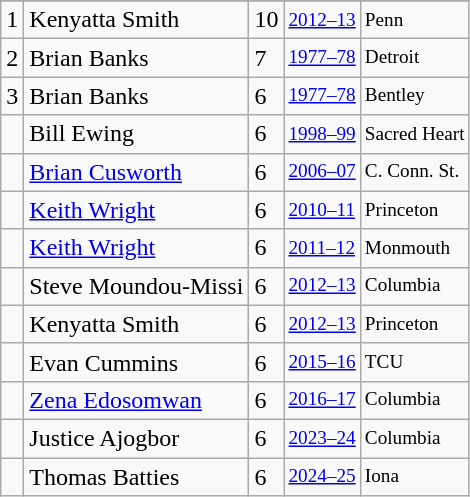<table class="wikitable">
<tr>
</tr>
<tr>
<td>1</td>
<td>Kenyatta Smith</td>
<td>10</td>
<td style="font-size:80%;"><a href='#'>2012–13</a></td>
<td style="font-size:80%;">Penn</td>
</tr>
<tr>
<td>2</td>
<td>Brian Banks</td>
<td>7</td>
<td style="font-size:80%;"><a href='#'>1977–78</a></td>
<td style="font-size:80%;">Detroit</td>
</tr>
<tr>
<td>3</td>
<td>Brian Banks</td>
<td>6</td>
<td style="font-size:80%;"><a href='#'>1977–78</a></td>
<td style="font-size:80%;">Bentley</td>
</tr>
<tr>
<td></td>
<td>Bill Ewing</td>
<td>6</td>
<td style="font-size:80%;"><a href='#'>1998–99</a></td>
<td style="font-size:80%;">Sacred Heart</td>
</tr>
<tr>
<td></td>
<td><a href='#'>Brian Cusworth</a></td>
<td>6</td>
<td style="font-size:80%;"><a href='#'>2006–07</a></td>
<td style="font-size:80%;">C. Conn. St.</td>
</tr>
<tr>
<td></td>
<td><a href='#'>Keith Wright</a></td>
<td>6</td>
<td style="font-size:80%;"><a href='#'>2010–11</a></td>
<td style="font-size:80%;">Princeton</td>
</tr>
<tr>
<td></td>
<td><a href='#'>Keith Wright</a></td>
<td>6</td>
<td style="font-size:80%;"><a href='#'>2011–12</a></td>
<td style="font-size:80%;">Monmouth</td>
</tr>
<tr>
<td></td>
<td>Steve Moundou-Missi</td>
<td>6</td>
<td style="font-size:80%;"><a href='#'>2012–13</a></td>
<td style="font-size:80%;">Columbia</td>
</tr>
<tr>
<td></td>
<td>Kenyatta Smith</td>
<td>6</td>
<td style="font-size:80%;"><a href='#'>2012–13</a></td>
<td style="font-size:80%;">Princeton</td>
</tr>
<tr>
<td></td>
<td>Evan Cummins</td>
<td>6</td>
<td style="font-size:80%;"><a href='#'>2015–16</a></td>
<td style="font-size:80%;">TCU</td>
</tr>
<tr>
<td></td>
<td><a href='#'>Zena Edosomwan</a></td>
<td>6</td>
<td style="font-size:80%;"><a href='#'>2016–17</a></td>
<td style="font-size:80%;">Columbia</td>
</tr>
<tr>
<td></td>
<td>Justice Ajogbor</td>
<td>6</td>
<td style="font-size:80%;"><a href='#'>2023–24</a></td>
<td style="font-size:80%;">Columbia</td>
</tr>
<tr>
<td></td>
<td>Thomas Batties</td>
<td>6</td>
<td style="font-size:80%;"><a href='#'>2024–25</a></td>
<td style="font-size:80%;">Iona</td>
</tr>
</table>
